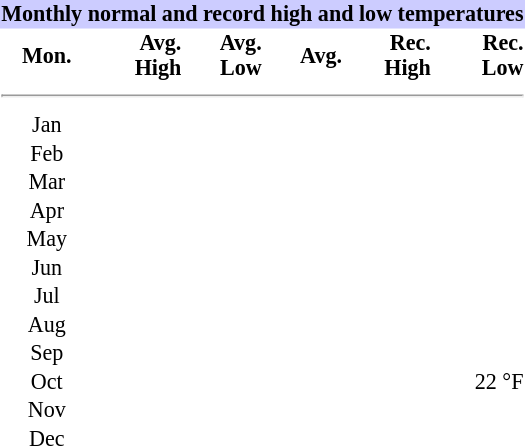<table class="toccolours" cellpadding="1" cellspacing="0" style="float:right; margin:0 0 1em 1em; font-size:92%;">
<tr>
<th colspan="6"  style="background:#ccf; text-align:center;"><strong>Monthly normal and record high and low temperatures</strong></th>
</tr>
<tr>
<th style="text-align:center;">Mon.</th>
<th style="text-align:right;">Avg.<br>High</th>
<th style="text-align:right;">Avg.<br>Low</th>
<th style="text-align:right;">Avg.</th>
<th style="text-align:right;">Rec.<br>High</th>
<th style="text-align:right;">Rec.<br>Low</th>
</tr>
<tr>
<td colspan="6"><hr></td>
</tr>
<tr>
<td style="text-align:center;">Jan</td>
<td align="right"></td>
<td align="right"></td>
<td align="right"></td>
<td align="right"></td>
<td align="right"></td>
</tr>
<tr>
<td style="text-align:center;">Feb</td>
<td align="right"></td>
<td align="right"></td>
<td align="right"></td>
<td align="right"></td>
<td align="right"></td>
</tr>
<tr>
<td style="text-align:center;">Mar</td>
<td align="right"></td>
<td align="right"></td>
<td align="right"></td>
<td align="right"></td>
<td align="right"></td>
</tr>
<tr>
<td style="text-align:center;">Apr</td>
<td align="right"></td>
<td align="right"></td>
<td align="right"></td>
<td align="right"></td>
<td align="right"></td>
</tr>
<tr>
<td style="text-align:center;">May</td>
<td align="right"></td>
<td align="right"></td>
<td align="right"></td>
<td align="right"></td>
<td align="right"></td>
</tr>
<tr>
<td style="text-align:center;">Jun</td>
<td align="right"></td>
<td align="right"></td>
<td align="right"></td>
<td align="right"></td>
<td align="right"></td>
</tr>
<tr>
<td style="text-align:center;">Jul</td>
<td align="right"></td>
<td align="right"></td>
<td align="right"></td>
<td align="right"></td>
<td align="right"></td>
</tr>
<tr>
<td style="text-align:center;">Aug</td>
<td align="right"></td>
<td align="right"></td>
<td align="right"></td>
<td align="right"></td>
<td align="right"></td>
</tr>
<tr>
<td style="text-align:center;">Sep</td>
<td align="right"></td>
<td align="right"></td>
<td align="right"></td>
<td align="right"></td>
<td align="right"></td>
</tr>
<tr>
<td style="text-align:center;">Oct</td>
<td align="right"></td>
<td align="right"></td>
<td align="right"></td>
<td align="right"></td>
<td align="right">22 °F</td>
</tr>
<tr>
<td style="text-align:center;">Nov</td>
<td align="right"></td>
<td align="right"></td>
<td align="right"></td>
<td align="right"></td>
<td align="right"></td>
</tr>
<tr>
<td style="text-align:center;">Dec</td>
<td align="right"></td>
<td align="right"></td>
<td align="right"></td>
<td align="right"></td>
<td align="right"></td>
</tr>
</table>
